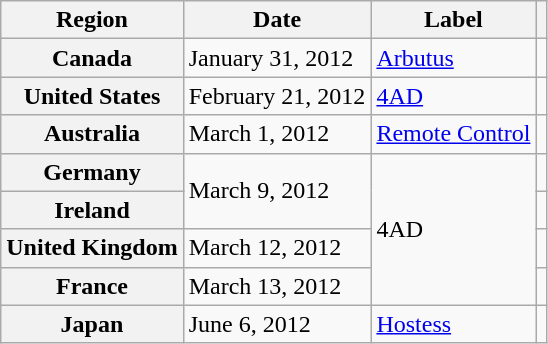<table class="wikitable plainrowheaders">
<tr>
<th scope="col">Region</th>
<th scope="col">Date</th>
<th scope="col">Label</th>
<th scope="col"></th>
</tr>
<tr>
<th scope="row">Canada</th>
<td>January 31, 2012</td>
<td><a href='#'>Arbutus</a></td>
<td align="center"></td>
</tr>
<tr>
<th scope="row">United States</th>
<td>February 21, 2012</td>
<td><a href='#'>4AD</a></td>
<td align="center"></td>
</tr>
<tr>
<th scope="row">Australia</th>
<td>March 1, 2012</td>
<td><a href='#'>Remote Control</a></td>
<td align="center"></td>
</tr>
<tr>
<th scope="row">Germany</th>
<td rowspan="2">March 9, 2012</td>
<td rowspan="4">4AD</td>
<td align="center"></td>
</tr>
<tr>
<th scope="row">Ireland</th>
<td align="center"></td>
</tr>
<tr>
<th scope="row">United Kingdom</th>
<td>March 12, 2012</td>
<td align="center"></td>
</tr>
<tr>
<th scope="row">France</th>
<td>March 13, 2012</td>
<td align="center"></td>
</tr>
<tr>
<th scope="row">Japan</th>
<td>June 6, 2012</td>
<td><a href='#'>Hostess</a></td>
<td align="center"></td>
</tr>
</table>
